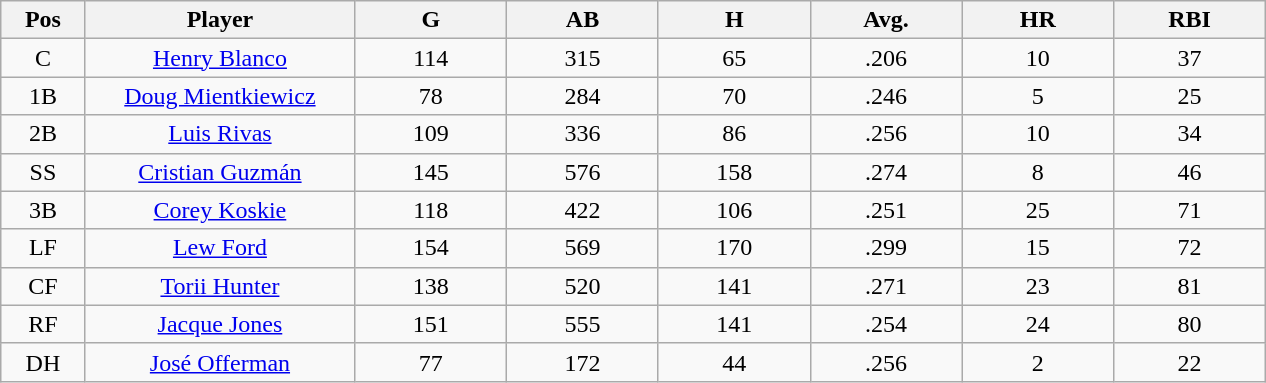<table class="wikitable sortable">
<tr>
<th bgcolor="#DDDDFF" width="5%">Pos</th>
<th bgcolor="#DDDDFF" width="16%">Player</th>
<th bgcolor="#DDDDFF" width="9%">G</th>
<th bgcolor="#DDDDFF" width="9%">AB</th>
<th bgcolor="#DDDDFF" width="9%">H</th>
<th bgcolor="#DDDDFF" width="9%">Avg.</th>
<th bgcolor="#DDDDFF" width="9%">HR</th>
<th bgcolor="#DDDDFF" width="9%">RBI</th>
</tr>
<tr align="center">
<td>C</td>
<td><a href='#'>Henry Blanco</a></td>
<td>114</td>
<td>315</td>
<td>65</td>
<td>.206</td>
<td>10</td>
<td>37</td>
</tr>
<tr align="center">
<td>1B</td>
<td><a href='#'>Doug Mientkiewicz</a></td>
<td>78</td>
<td>284</td>
<td>70</td>
<td>.246</td>
<td>5</td>
<td>25</td>
</tr>
<tr align="center">
<td>2B</td>
<td><a href='#'>Luis Rivas</a></td>
<td>109</td>
<td>336</td>
<td>86</td>
<td>.256</td>
<td>10</td>
<td>34</td>
</tr>
<tr align="center">
<td>SS</td>
<td><a href='#'>Cristian Guzmán</a></td>
<td>145</td>
<td>576</td>
<td>158</td>
<td>.274</td>
<td>8</td>
<td>46</td>
</tr>
<tr align="center">
<td>3B</td>
<td><a href='#'>Corey Koskie</a></td>
<td>118</td>
<td>422</td>
<td>106</td>
<td>.251</td>
<td>25</td>
<td>71</td>
</tr>
<tr align="center">
<td>LF</td>
<td><a href='#'>Lew Ford</a></td>
<td>154</td>
<td>569</td>
<td>170</td>
<td>.299</td>
<td>15</td>
<td>72</td>
</tr>
<tr align="center">
<td>CF</td>
<td><a href='#'>Torii Hunter</a></td>
<td>138</td>
<td>520</td>
<td>141</td>
<td>.271</td>
<td>23</td>
<td>81</td>
</tr>
<tr align="center">
<td>RF</td>
<td><a href='#'>Jacque Jones</a></td>
<td>151</td>
<td>555</td>
<td>141</td>
<td>.254</td>
<td>24</td>
<td>80</td>
</tr>
<tr align="center">
<td>DH</td>
<td><a href='#'>José Offerman</a></td>
<td>77</td>
<td>172</td>
<td>44</td>
<td>.256</td>
<td>2</td>
<td>22</td>
</tr>
</table>
